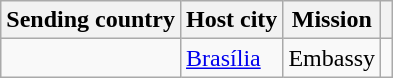<table class=wikitable>
<tr>
<th>Sending country</th>
<th>Host city</th>
<th>Mission</th>
<th></th>
</tr>
<tr>
<td></td>
<td><a href='#'>Brasília</a></td>
<td>Embassy</td>
<td></td>
</tr>
</table>
